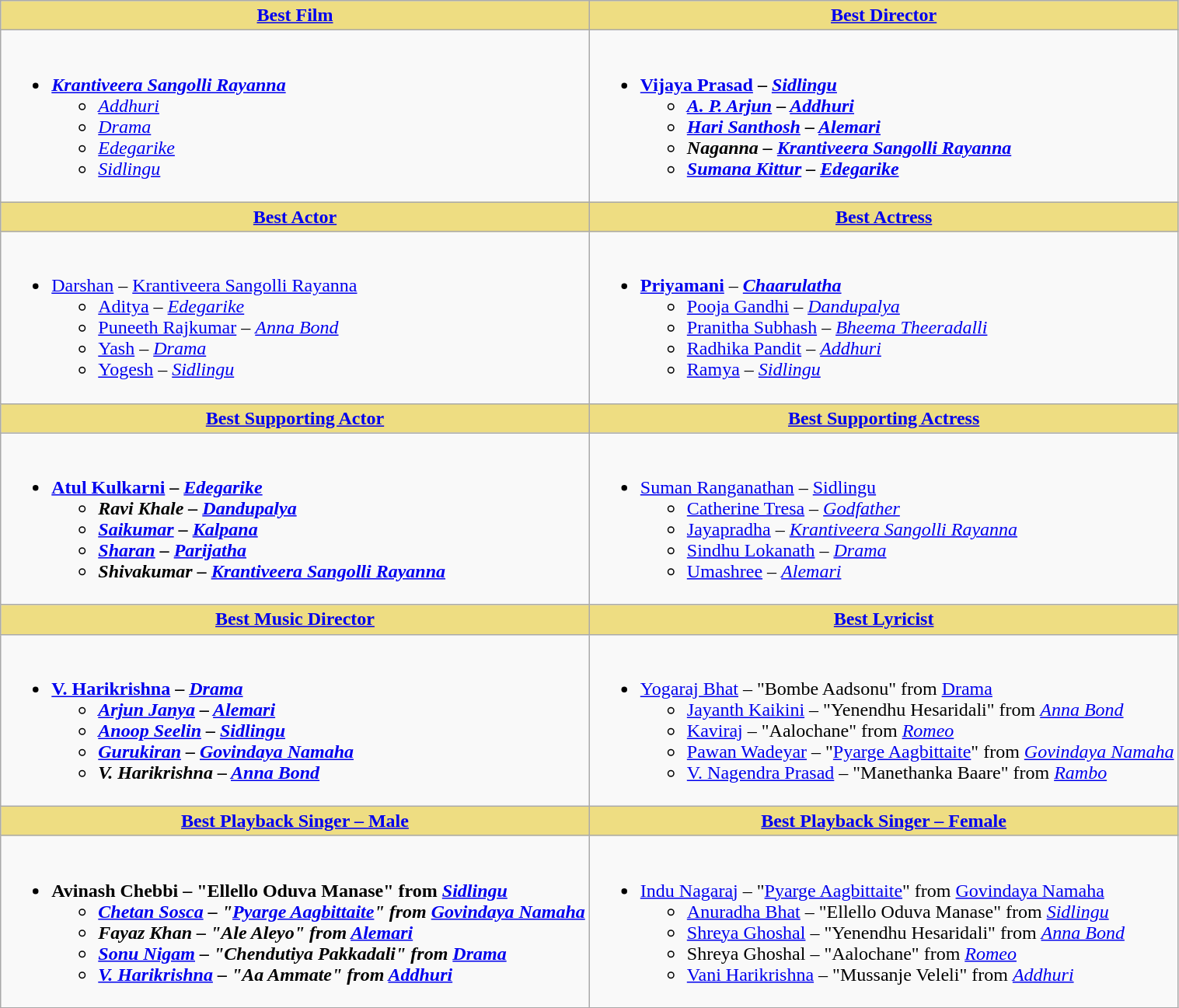<table class="wikitable" |>
<tr>
<th ! style="background:#eedd82; text-align:center;"><a href='#'>Best Film</a></th>
<th ! style="background:#eedd82; text-align:center;"><a href='#'>Best Director</a></th>
</tr>
<tr>
<td valign="top"><br><ul><li><strong><em><a href='#'>Krantiveera Sangolli Rayanna</a></em></strong><ul><li><em><a href='#'>Addhuri</a></em></li><li><em><a href='#'>Drama</a></em></li><li><em><a href='#'>Edegarike</a></em></li><li><em><a href='#'>Sidlingu</a></em></li></ul></li></ul></td>
<td valign="top"><br><ul><li><strong><a href='#'>Vijaya Prasad</a> – <em><a href='#'>Sidlingu</a><strong><em><ul><li><a href='#'>A. P. Arjun</a> – </em><a href='#'>Addhuri</a><em></li><li><a href='#'>Hari Santhosh</a> – </em><a href='#'>Alemari</a><em></li><li>Naganna – </em><a href='#'>Krantiveera Sangolli Rayanna</a><em></li><li><a href='#'>Sumana Kittur</a> – </em><a href='#'>Edegarike</a><em></li></ul></li></ul></td>
</tr>
<tr>
<th ! style="background:#eedd82; text-align:center;"><a href='#'>Best Actor</a></th>
<th ! style="background:#eedd82; text-align:center;"><a href='#'>Best Actress</a></th>
</tr>
<tr>
<td><br><ul><li></strong><a href='#'>Darshan</a> – </em><a href='#'>Krantiveera Sangolli Rayanna</a></em></strong><ul><li><a href='#'>Aditya</a> – <em><a href='#'>Edegarike</a></em></li><li><a href='#'>Puneeth Rajkumar</a> – <em><a href='#'>Anna Bond</a></em></li><li><a href='#'>Yash</a> – <em><a href='#'>Drama</a></em></li><li><a href='#'>Yogesh</a> – <em><a href='#'>Sidlingu</a></em></li></ul></li></ul></td>
<td><br><ul><li><strong><a href='#'>Priyamani</a></strong> – <strong><em><a href='#'>Chaarulatha</a></em></strong><ul><li><a href='#'>Pooja Gandhi</a> – <em><a href='#'>Dandupalya</a></em></li><li><a href='#'>Pranitha Subhash</a> – <em><a href='#'>Bheema Theeradalli</a></em></li><li><a href='#'>Radhika Pandit</a> – <em><a href='#'>Addhuri</a></em></li><li><a href='#'>Ramya</a> – <em><a href='#'>Sidlingu</a></em></li></ul></li></ul></td>
</tr>
<tr>
<th ! style="background:#eedd82; text-align:center;"><a href='#'>Best Supporting Actor</a></th>
<th ! style="background:#eedd82; text-align:center;"><a href='#'>Best Supporting Actress</a></th>
</tr>
<tr>
<td><br><ul><li><strong><a href='#'>Atul Kulkarni</a> – <em><a href='#'>Edegarike</a><strong><em><ul><li>Ravi Khale – </em><a href='#'>Dandupalya</a><em></li><li><a href='#'>Saikumar</a> – </em><a href='#'>Kalpana</a><em></li><li><a href='#'>Sharan</a> – </em><a href='#'>Parijatha</a><em></li><li>Shivakumar – </em><a href='#'>Krantiveera Sangolli Rayanna</a><em></li></ul></li></ul></td>
<td><br><ul><li></strong><a href='#'>Suman Ranganathan</a> – </em><a href='#'>Sidlingu</a></em></strong><ul><li><a href='#'>Catherine Tresa</a> – <em><a href='#'>Godfather</a></em></li><li><a href='#'>Jayapradha</a> – <em><a href='#'>Krantiveera Sangolli Rayanna</a></em></li><li><a href='#'>Sindhu Lokanath</a> – <em><a href='#'>Drama</a></em></li><li><a href='#'>Umashree</a> – <em><a href='#'>Alemari</a></em></li></ul></li></ul></td>
</tr>
<tr>
<th ! style="background:#eedd82; text-align:center;"><a href='#'>Best Music Director</a></th>
<th ! style="background:#eedd82; text-align:center;"><a href='#'>Best Lyricist</a></th>
</tr>
<tr>
<td><br><ul><li><strong><a href='#'>V. Harikrishna</a> – <em><a href='#'>Drama</a><strong><em><ul><li><a href='#'>Arjun Janya</a> – </em><a href='#'>Alemari</a><em></li><li><a href='#'>Anoop Seelin</a> – </em><a href='#'>Sidlingu</a><em></li><li><a href='#'>Gurukiran</a> – </em><a href='#'>Govindaya Namaha</a><em></li><li>V. Harikrishna – </em><a href='#'>Anna Bond</a><em></li></ul></li></ul></td>
<td><br><ul><li></strong><a href='#'>Yogaraj Bhat</a> –  "Bombe Aadsonu" from </em><a href='#'>Drama</a></em></strong><ul><li><a href='#'>Jayanth Kaikini</a> – "Yenendhu Hesaridali" from <em><a href='#'>Anna Bond</a></em></li><li><a href='#'>Kaviraj</a> – "Aalochane" from <em><a href='#'>Romeo</a></em></li><li><a href='#'>Pawan Wadeyar</a> – "<a href='#'>Pyarge Aagbittaite</a>" from <em><a href='#'>Govindaya Namaha</a></em></li><li><a href='#'>V. Nagendra Prasad</a> – "Manethanka Baare" from <em><a href='#'>Rambo</a></em></li></ul></li></ul></td>
</tr>
<tr>
<th ! style="background:#eedd82; text-align:center;"><a href='#'>Best Playback Singer – Male</a></th>
<th ! style="background:#eedd82; text-align:center;"><a href='#'>Best Playback Singer – Female</a></th>
</tr>
<tr>
<td><br><ul><li><strong>Avinash Chebbi – "Ellello Oduva Manase" from <em><a href='#'>Sidlingu</a><strong><em><ul><li><a href='#'>Chetan Sosca</a> – "<a href='#'>Pyarge Aagbittaite</a>" from </em><a href='#'>Govindaya Namaha</a><em></li><li>Fayaz Khan – "Ale Aleyo" from </em><a href='#'>Alemari</a><em></li><li><a href='#'>Sonu Nigam</a> – "Chendutiya Pakkadali" from </em><a href='#'>Drama</a><em></li><li><a href='#'>V. Harikrishna</a> – "Aa Ammate" from </em><a href='#'>Addhuri</a><em></li></ul></li></ul></td>
<td><br><ul><li></strong><a href='#'>Indu Nagaraj</a> – "<a href='#'>Pyarge Aagbittaite</a>" from </em><a href='#'>Govindaya Namaha</a></em></strong><ul><li><a href='#'>Anuradha Bhat</a> – "Ellello Oduva Manase"  from <em><a href='#'>Sidlingu</a></em></li><li><a href='#'>Shreya Ghoshal</a> – "Yenendhu Hesaridali" from <em><a href='#'>Anna Bond</a></em></li><li>Shreya Ghoshal – "Aalochane" from <em><a href='#'>Romeo</a></em></li><li><a href='#'>Vani Harikrishna</a> – "Mussanje Veleli" from <em><a href='#'>Addhuri</a></em></li></ul></li></ul></td>
</tr>
</table>
